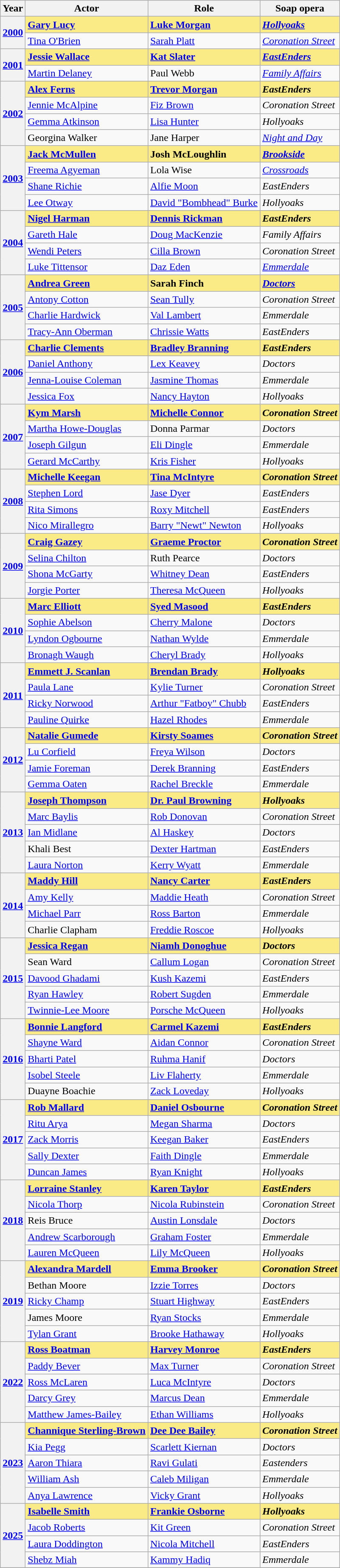<table class="wikitable sortable" rowspan=2 style="text-align: left;">
<tr>
<th scope="col">Year</th>
<th scope="col">Actor</th>
<th scope="col">Role</th>
<th scope="col">Soap opera</th>
</tr>
<tr>
<th scope="row" rowspan="2" style="text-align:center"><a href='#'>2000</a></th>
<td style="background:#FAEB86;"><strong><a href='#'>Gary Lucy</a></strong></td>
<td style="background:#FAEB86;"><strong><a href='#'>Luke Morgan</a></strong></td>
<td style="background:#FAEB86;"><strong><em><a href='#'>Hollyoaks</a></em></strong></td>
</tr>
<tr>
<td><a href='#'>Tina O'Brien</a></td>
<td><a href='#'>Sarah Platt</a></td>
<td><em><a href='#'>Coronation Street</a></em></td>
</tr>
<tr>
<th scope="row" rowspan="2" style="text-align:center"><a href='#'>2001</a></th>
<td style="background:#FAEB86;"><strong><a href='#'>Jessie Wallace</a></strong></td>
<td style="background:#FAEB86;"><strong><a href='#'>Kat Slater</a></strong></td>
<td style="background:#FAEB86;"><strong><em><a href='#'>EastEnders</a></em></strong></td>
</tr>
<tr>
<td><a href='#'>Martin Delaney</a></td>
<td>Paul Webb</td>
<td><em><a href='#'>Family Affairs</a></em></td>
</tr>
<tr>
<th scope="row" rowspan="4" style="text-align:center"><a href='#'>2002</a></th>
<td style="background:#FAEB86;"><strong><a href='#'>Alex Ferns</a></strong></td>
<td style="background:#FAEB86;"><strong><a href='#'>Trevor Morgan</a></strong></td>
<td style="background:#FAEB86;"><strong><em>EastEnders</em></strong></td>
</tr>
<tr>
<td><a href='#'>Jennie McAlpine</a></td>
<td><a href='#'>Fiz Brown</a></td>
<td><em>Coronation Street</em></td>
</tr>
<tr>
<td><a href='#'>Gemma Atkinson</a></td>
<td><a href='#'>Lisa Hunter</a></td>
<td><em>Hollyoaks</em></td>
</tr>
<tr>
<td>Georgina Walker</td>
<td>Jane Harper</td>
<td><em><a href='#'>Night and Day</a></em></td>
</tr>
<tr>
<th scope="row" rowspan="4" style="text-align:center"><a href='#'>2003</a></th>
<td style="background:#FAEB86;"><strong><a href='#'>Jack McMullen</a></strong></td>
<td style="background:#FAEB86;"><strong>Josh McLoughlin</strong></td>
<td style="background:#FAEB86;"><strong><em><a href='#'>Brookside</a></em></strong></td>
</tr>
<tr>
<td><a href='#'>Freema Agyeman</a></td>
<td>Lola Wise</td>
<td><em><a href='#'>Crossroads</a></em></td>
</tr>
<tr>
<td><a href='#'>Shane Richie</a></td>
<td><a href='#'>Alfie Moon</a></td>
<td><em>EastEnders</em></td>
</tr>
<tr>
<td><a href='#'>Lee Otway</a></td>
<td><a href='#'>David "Bombhead" Burke</a></td>
<td><em>Hollyoaks</em></td>
</tr>
<tr>
<th scope="row" rowspan="4" style="text-align:center"><a href='#'>2004</a></th>
<td style="background:#FAEB86;"><strong><a href='#'>Nigel Harman</a></strong></td>
<td style="background:#FAEB86;"><strong><a href='#'>Dennis Rickman</a></strong></td>
<td style="background:#FAEB86;"><strong><em>EastEnders</em></strong></td>
</tr>
<tr>
<td><a href='#'>Gareth Hale</a></td>
<td><a href='#'>Doug MacKenzie</a></td>
<td><em>Family Affairs</em></td>
</tr>
<tr>
<td><a href='#'>Wendi Peters</a></td>
<td><a href='#'>Cilla Brown</a></td>
<td><em>Coronation Street</em></td>
</tr>
<tr>
<td><a href='#'>Luke Tittensor</a></td>
<td><a href='#'>Daz Eden</a></td>
<td><em><a href='#'>Emmerdale</a></em></td>
</tr>
<tr>
<th scope="row" rowspan="4" style="text-align:center"><a href='#'>2005</a></th>
<td style="background:#FAEB86;"><strong><a href='#'>Andrea Green</a></strong></td>
<td style="background:#FAEB86;"><strong>Sarah Finch</strong></td>
<td style="background:#FAEB86;"><strong><em><a href='#'>Doctors</a></em></strong></td>
</tr>
<tr>
<td><a href='#'>Antony Cotton</a></td>
<td><a href='#'>Sean Tully</a></td>
<td><em>Coronation Street</em></td>
</tr>
<tr>
<td><a href='#'>Charlie Hardwick</a></td>
<td><a href='#'>Val Lambert</a></td>
<td><em>Emmerdale</em></td>
</tr>
<tr>
<td><a href='#'>Tracy-Ann Oberman</a></td>
<td><a href='#'>Chrissie Watts</a></td>
<td><em>EastEnders</em></td>
</tr>
<tr>
<th scope="row" rowspan="4" style="text-align:center"><a href='#'>2006</a></th>
<td style="background:#FAEB86;"><strong><a href='#'>Charlie Clements</a></strong></td>
<td style="background:#FAEB86;"><strong><a href='#'>Bradley Branning</a></strong></td>
<td style="background:#FAEB86;"><strong><em>EastEnders</em></strong></td>
</tr>
<tr>
<td><a href='#'>Daniel Anthony</a></td>
<td><a href='#'>Lex Keavey</a></td>
<td><em>Doctors</em></td>
</tr>
<tr>
<td><a href='#'>Jenna-Louise Coleman</a></td>
<td><a href='#'>Jasmine Thomas</a></td>
<td><em>Emmerdale</em></td>
</tr>
<tr>
<td><a href='#'>Jessica Fox</a></td>
<td><a href='#'>Nancy Hayton</a></td>
<td><em>Hollyoaks</em></td>
</tr>
<tr>
<th scope="row" rowspan="4" style="text-align:center"><a href='#'>2007</a></th>
<td style="background:#FAEB86;"><strong><a href='#'>Kym Marsh</a></strong></td>
<td style="background:#FAEB86;"><strong><a href='#'>Michelle Connor</a></strong></td>
<td style="background:#FAEB86;"><strong><em>Coronation Street</em></strong></td>
</tr>
<tr>
<td><a href='#'>Martha Howe-Douglas</a></td>
<td>Donna Parmar</td>
<td><em>Doctors</em></td>
</tr>
<tr>
<td><a href='#'>Joseph Gilgun</a></td>
<td><a href='#'>Eli Dingle</a></td>
<td><em>Emmerdale</em></td>
</tr>
<tr>
<td><a href='#'>Gerard McCarthy</a></td>
<td><a href='#'>Kris Fisher</a></td>
<td><em>Hollyoaks</em></td>
</tr>
<tr>
<th scope="row" rowspan="4" style="text-align:center"><a href='#'>2008</a></th>
<td style="background:#FAEB86;"><strong><a href='#'>Michelle Keegan</a></strong></td>
<td style="background:#FAEB86;"><strong><a href='#'>Tina McIntyre</a></strong></td>
<td style="background:#FAEB86;"><strong><em>Coronation Street</em></strong></td>
</tr>
<tr>
<td><a href='#'>Stephen Lord</a></td>
<td><a href='#'>Jase Dyer</a></td>
<td><em>EastEnders</em></td>
</tr>
<tr>
<td><a href='#'>Rita Simons</a></td>
<td><a href='#'>Roxy Mitchell</a></td>
<td><em>EastEnders</em></td>
</tr>
<tr>
<td><a href='#'>Nico Mirallegro</a></td>
<td><a href='#'>Barry "Newt" Newton</a></td>
<td><em>Hollyoaks</em></td>
</tr>
<tr>
<th scope="row" rowspan="4" style="text-align:center"><a href='#'>2009</a></th>
<td style="background:#FAEB86;"><strong><a href='#'>Craig Gazey</a></strong></td>
<td style="background:#FAEB86;"><strong><a href='#'>Graeme Proctor</a></strong></td>
<td style="background:#FAEB86;"><strong><em>Coronation Street</em></strong></td>
</tr>
<tr>
<td><a href='#'>Selina Chilton</a></td>
<td>Ruth Pearce</td>
<td><em>Doctors</em></td>
</tr>
<tr>
<td><a href='#'>Shona McGarty</a></td>
<td><a href='#'>Whitney Dean</a></td>
<td><em>EastEnders</em></td>
</tr>
<tr>
<td><a href='#'>Jorgie Porter</a></td>
<td><a href='#'>Theresa McQueen</a></td>
<td><em>Hollyoaks</em></td>
</tr>
<tr>
<th scope="row" rowspan="4" style="text-align:center"><a href='#'>2010</a></th>
<td style="background:#FAEB86;"><strong><a href='#'>Marc Elliott</a></strong></td>
<td style="background:#FAEB86;"><strong><a href='#'>Syed Masood</a></strong></td>
<td style="background:#FAEB86;"><strong><em>EastEnders</em></strong></td>
</tr>
<tr>
<td><a href='#'>Sophie Abelson</a></td>
<td><a href='#'>Cherry Malone</a></td>
<td><em>Doctors</em></td>
</tr>
<tr>
<td><a href='#'>Lyndon Ogbourne</a></td>
<td><a href='#'>Nathan Wylde</a></td>
<td><em>Emmerdale</em></td>
</tr>
<tr>
<td><a href='#'>Bronagh Waugh</a></td>
<td><a href='#'>Cheryl Brady</a></td>
<td><em>Hollyoaks</em></td>
</tr>
<tr>
<th scope="row" rowspan="4" style="text-align:center"><a href='#'>2011</a></th>
<td style="background:#FAEB86;"><strong><a href='#'>Emmett J. Scanlan</a></strong></td>
<td style="background:#FAEB86;"><strong><a href='#'>Brendan Brady</a></strong></td>
<td style="background:#FAEB86;"><strong><em>Hollyoaks</em></strong></td>
</tr>
<tr>
<td><a href='#'>Paula Lane</a></td>
<td><a href='#'>Kylie Turner</a></td>
<td><em>Coronation Street</em></td>
</tr>
<tr>
<td><a href='#'>Ricky Norwood</a></td>
<td><a href='#'>Arthur "Fatboy" Chubb</a></td>
<td><em>EastEnders</em></td>
</tr>
<tr>
<td><a href='#'>Pauline Quirke</a></td>
<td><a href='#'>Hazel Rhodes</a></td>
<td><em>Emmerdale</em></td>
</tr>
<tr>
<th scope="row" rowspan="4" style="text-align:center"><a href='#'>2012</a></th>
<td style="background:#FAEB86;"><strong><a href='#'>Natalie Gumede</a></strong></td>
<td style="background:#FAEB86;"><strong><a href='#'>Kirsty Soames</a></strong></td>
<td style="background:#FAEB86;"><strong><em>Coronation Street</em></strong></td>
</tr>
<tr>
<td><a href='#'>Lu Corfield</a></td>
<td><a href='#'>Freya Wilson</a></td>
<td><em>Doctors</em></td>
</tr>
<tr>
<td><a href='#'>Jamie Foreman</a></td>
<td><a href='#'>Derek Branning</a></td>
<td><em>EastEnders</em></td>
</tr>
<tr>
<td><a href='#'>Gemma Oaten</a></td>
<td><a href='#'>Rachel Breckle</a></td>
<td><em>Emmerdale</em></td>
</tr>
<tr>
<th scope="row" rowspan="5" style="text-align:center"><a href='#'>2013</a></th>
<td style="background:#FAEB86;"><strong><a href='#'>Joseph Thompson</a></strong></td>
<td style="background:#FAEB86;"><strong><a href='#'>Dr. Paul Browning</a></strong></td>
<td style="background:#FAEB86;"><strong><em>Hollyoaks</em></strong></td>
</tr>
<tr>
<td><a href='#'>Marc Baylis</a></td>
<td><a href='#'>Rob Donovan</a></td>
<td><em>Coronation Street</em></td>
</tr>
<tr>
<td><a href='#'>Ian Midlane</a></td>
<td><a href='#'>Al Haskey</a></td>
<td><em>Doctors</em></td>
</tr>
<tr>
<td>Khali Best</td>
<td><a href='#'>Dexter Hartman</a></td>
<td><em>EastEnders</em></td>
</tr>
<tr>
<td><a href='#'>Laura Norton</a></td>
<td><a href='#'>Kerry Wyatt</a></td>
<td><em>Emmerdale</em></td>
</tr>
<tr>
<th scope="row" rowspan="4" style="text-align:center"><a href='#'>2014</a></th>
<td style="background:#FAEB86;"><strong><a href='#'>Maddy Hill</a></strong></td>
<td style="background:#FAEB86;"><strong><a href='#'>Nancy Carter</a></strong></td>
<td style="background:#FAEB86;"><strong><em>EastEnders</em></strong></td>
</tr>
<tr>
<td><a href='#'>Amy Kelly</a></td>
<td><a href='#'>Maddie Heath</a></td>
<td><em>Coronation Street</em></td>
</tr>
<tr>
<td><a href='#'>Michael Parr</a></td>
<td><a href='#'>Ross Barton</a></td>
<td><em>Emmerdale</em></td>
</tr>
<tr>
<td>Charlie Clapham</td>
<td><a href='#'>Freddie Roscoe</a></td>
<td><em>Hollyoaks</em></td>
</tr>
<tr>
<th scope="row" rowspan="5" style="text-align:center"><a href='#'>2015</a></th>
<td style="background:#FAEB86;"><strong><a href='#'>Jessica Regan</a></strong></td>
<td style="background:#FAEB86;"><strong><a href='#'>Niamh Donoghue</a></strong></td>
<td style="background:#FAEB86;"><strong><em>Doctors</em></strong></td>
</tr>
<tr>
<td>Sean Ward</td>
<td><a href='#'>Callum Logan</a></td>
<td><em>Coronation Street</em></td>
</tr>
<tr>
<td><a href='#'>Davood Ghadami</a></td>
<td><a href='#'>Kush Kazemi</a></td>
<td><em>EastEnders</em></td>
</tr>
<tr>
<td><a href='#'>Ryan Hawley</a></td>
<td><a href='#'>Robert Sugden</a></td>
<td><em>Emmerdale</em></td>
</tr>
<tr>
<td><a href='#'>Twinnie-Lee Moore</a></td>
<td><a href='#'>Porsche McQueen</a></td>
<td><em>Hollyoaks</em></td>
</tr>
<tr>
<th scope="row" rowspan="5" style="text-align:center"><a href='#'>2016</a></th>
<td style="background:#FAEB86;"><strong><a href='#'>Bonnie Langford</a></strong></td>
<td style="background:#FAEB86;"><strong><a href='#'>Carmel Kazemi</a></strong></td>
<td style="background:#FAEB86;"><strong><em>EastEnders</em></strong></td>
</tr>
<tr>
<td><a href='#'>Shayne Ward</a></td>
<td><a href='#'>Aidan Connor</a></td>
<td><em>Coronation Street</em></td>
</tr>
<tr>
<td><a href='#'>Bharti Patel</a></td>
<td><a href='#'>Ruhma Hanif</a></td>
<td><em>Doctors</em></td>
</tr>
<tr>
<td><a href='#'>Isobel Steele</a></td>
<td><a href='#'>Liv Flaherty</a></td>
<td><em>Emmerdale</em></td>
</tr>
<tr>
<td>Duayne Boachie</td>
<td><a href='#'>Zack Loveday</a></td>
<td><em>Hollyoaks</em></td>
</tr>
<tr>
<th scope="row" rowspan="5" style="text-align:center"><a href='#'>2017</a></th>
<td style="background:#FAEB86;"><strong><a href='#'>Rob Mallard</a></strong></td>
<td style="background:#FAEB86;"><strong><a href='#'>Daniel Osbourne</a></strong></td>
<td style="background:#FAEB86;"><strong><em>Coronation Street</em></strong></td>
</tr>
<tr>
<td><a href='#'>Ritu Arya</a></td>
<td><a href='#'>Megan Sharma</a></td>
<td><em>Doctors</em></td>
</tr>
<tr>
<td><a href='#'>Zack Morris</a></td>
<td><a href='#'>Keegan Baker</a></td>
<td><em>EastEnders</em></td>
</tr>
<tr>
<td><a href='#'>Sally Dexter</a></td>
<td><a href='#'>Faith Dingle</a></td>
<td><em>Emmerdale</em></td>
</tr>
<tr>
<td><a href='#'>Duncan James</a></td>
<td><a href='#'>Ryan Knight</a></td>
<td><em>Hollyoaks</em></td>
</tr>
<tr>
<th scope="row" rowspan="5" style="text-align:center"><a href='#'>2018</a></th>
<td style="background:#FAEB86;"><strong><a href='#'>Lorraine Stanley</a></strong></td>
<td style="background:#FAEB86;"><strong><a href='#'>Karen Taylor</a></strong></td>
<td style="background:#FAEB86;"><strong><em>EastEnders</em></strong></td>
</tr>
<tr>
<td><a href='#'>Nicola Thorp</a></td>
<td><a href='#'>Nicola Rubinstein</a></td>
<td><em>Coronation Street</em></td>
</tr>
<tr>
<td>Reis Bruce</td>
<td><a href='#'>Austin Lonsdale</a></td>
<td><em>Doctors</em></td>
</tr>
<tr>
<td><a href='#'>Andrew Scarborough</a></td>
<td><a href='#'>Graham Foster</a></td>
<td><em>Emmerdale</em></td>
</tr>
<tr>
<td><a href='#'>Lauren McQueen</a></td>
<td><a href='#'>Lily McQueen</a></td>
<td><em>Hollyoaks</em></td>
</tr>
<tr>
<th scope="row" rowspan="5" style="text-align:center"><a href='#'>2019</a></th>
<td style="background:#FAEB86;"><strong><a href='#'>Alexandra Mardell</a></strong></td>
<td style="background:#FAEB86;"><strong><a href='#'>Emma Brooker</a></strong></td>
<td style="background:#FAEB86;"><strong><em>Coronation Street</em></strong></td>
</tr>
<tr>
<td>Bethan Moore</td>
<td><a href='#'>Izzie Torres</a></td>
<td><em>Doctors</em></td>
</tr>
<tr>
<td><a href='#'>Ricky Champ</a></td>
<td><a href='#'>Stuart Highway</a></td>
<td><em>EastEnders</em></td>
</tr>
<tr>
<td>James Moore</td>
<td><a href='#'>Ryan Stocks</a></td>
<td><em>Emmerdale</em></td>
</tr>
<tr>
<td><a href='#'>Tylan Grant</a></td>
<td><a href='#'>Brooke Hathaway</a></td>
<td><em>Hollyoaks</em></td>
</tr>
<tr>
<th scope="row" rowspan="5" style="text-align:center"><a href='#'>2022</a></th>
<td style="background:#FAEB86;"><strong><a href='#'>Ross Boatman</a></strong></td>
<td style="background:#FAEB86;"><strong><a href='#'>Harvey Monroe</a></strong></td>
<td style="background:#FAEB86;"><strong><em>EastEnders</em></strong></td>
</tr>
<tr>
<td><a href='#'>Paddy Bever</a></td>
<td><a href='#'>Max Turner</a></td>
<td><em>Coronation Street</em></td>
</tr>
<tr>
<td><a href='#'>Ross McLaren</a></td>
<td><a href='#'>Luca McIntyre</a></td>
<td><em>Doctors</em></td>
</tr>
<tr>
<td><a href='#'>Darcy Grey</a></td>
<td><a href='#'>Marcus Dean</a></td>
<td><em>Emmerdale</em></td>
</tr>
<tr>
<td><a href='#'>Matthew James-Bailey</a></td>
<td><a href='#'>Ethan Williams</a></td>
<td><em>Hollyoaks</em></td>
</tr>
<tr>
<th scope="row" rowspan="5" style="text-align:center"><a href='#'>2023</a></th>
<td style="background:#FAEB86;"><strong><a href='#'>Channique Sterling-Brown</a></strong></td>
<td style="background:#FAEB86;"><strong><a href='#'>Dee Dee Bailey</a></strong></td>
<td style="background:#FAEB86;"><strong><em>Coronation Street</em></strong></td>
</tr>
<tr>
<td><a href='#'>Kia Pegg</a></td>
<td><a href='#'>Scarlett Kiernan</a></td>
<td><em>Doctors</em></td>
</tr>
<tr>
<td><a href='#'>Aaron Thiara</a></td>
<td><a href='#'>Ravi Gulati</a></td>
<td><em>Eastenders</em></td>
</tr>
<tr>
<td><a href='#'>William Ash</a></td>
<td><a href='#'>Caleb Miligan</a></td>
<td><em>Emmerdale</em></td>
</tr>
<tr>
<td><a href='#'>Anya Lawrence</a></td>
<td><a href='#'>Vicky Grant</a></td>
<td><em>Hollyoaks</em></td>
</tr>
<tr>
<th scope="row" rowspan="4" style="text-align:center"><a href='#'>2025</a></th>
<td style="background:#FAEB86;"><strong><a href='#'>Isabelle Smith</a></strong></td>
<td style="background:#FAEB86;"><strong><a href='#'>Frankie Osborne</a></strong></td>
<td style="background:#FAEB86;"><strong><em>Hollyoaks</em></strong></td>
</tr>
<tr>
<td><a href='#'>Jacob Roberts</a></td>
<td><a href='#'>Kit Green</a></td>
<td><em>Coronation Street</em></td>
</tr>
<tr>
<td><a href='#'>Laura Doddington</a></td>
<td><a href='#'>Nicola Mitchell</a></td>
<td><em>EastEnders</em></td>
</tr>
<tr>
<td><a href='#'>Shebz Miah</a></td>
<td><a href='#'>Kammy Hadiq</a></td>
<td><em>Emmerdale</em></td>
</tr>
<tr>
</tr>
</table>
